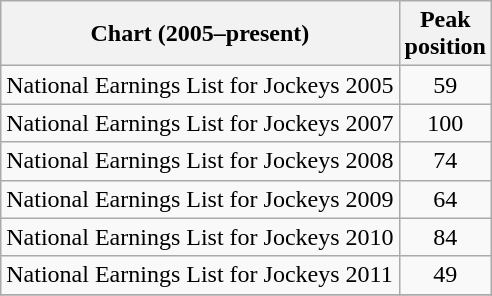<table class="wikitable sortable">
<tr>
<th>Chart (2005–present)</th>
<th>Peak<br>position</th>
</tr>
<tr>
<td>National Earnings List for Jockeys 2005</td>
<td style="text-align:center;">59</td>
</tr>
<tr>
<td>National Earnings List for Jockeys 2007</td>
<td style="text-align:center;">100</td>
</tr>
<tr>
<td>National Earnings List for Jockeys 2008</td>
<td style="text-align:center;">74</td>
</tr>
<tr>
<td>National Earnings List for Jockeys 2009</td>
<td style="text-align:center;">64</td>
</tr>
<tr>
<td>National Earnings List for Jockeys 2010</td>
<td style="text-align:center;">84</td>
</tr>
<tr>
<td>National Earnings List for Jockeys 2011</td>
<td style="text-align:center;">49</td>
</tr>
<tr>
</tr>
</table>
